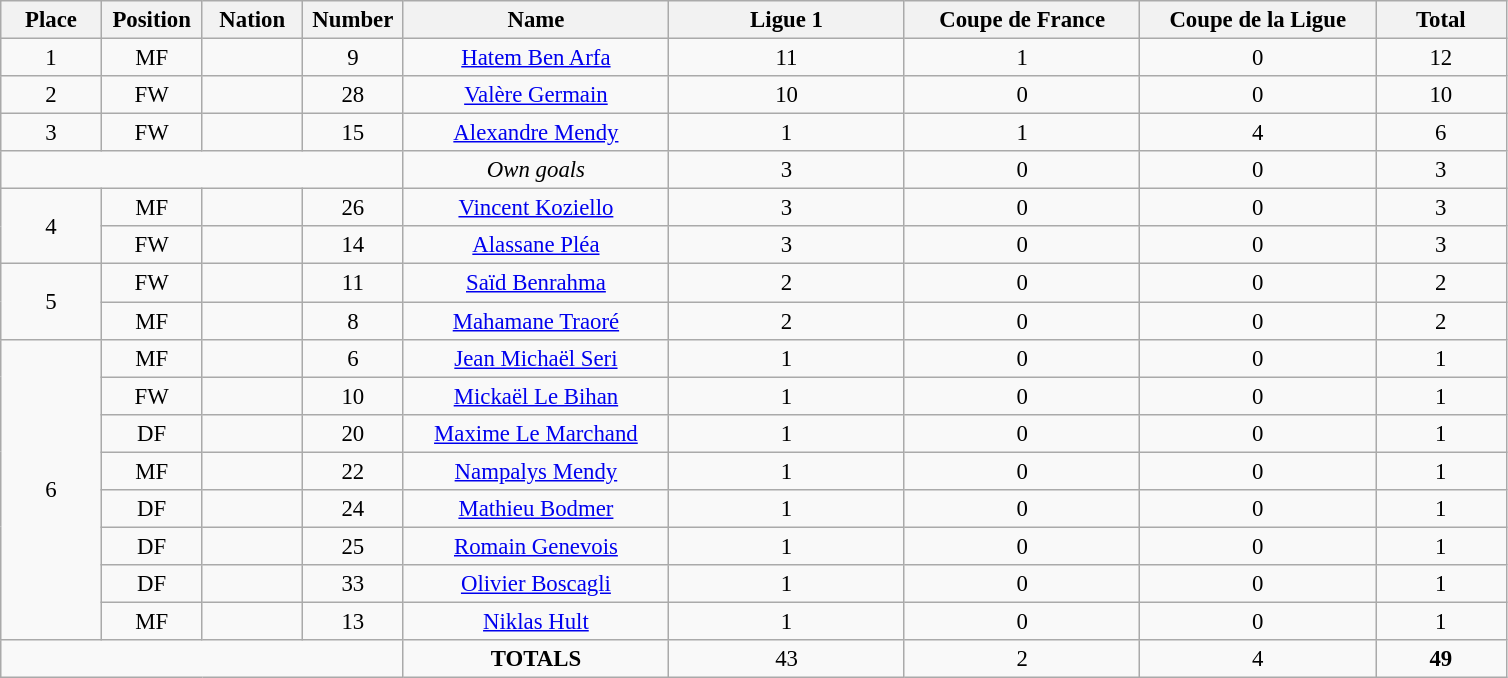<table class="wikitable" style="font-size: 95%; text-align: center;">
<tr>
<th width=60>Place</th>
<th width=60>Position</th>
<th width=60>Nation</th>
<th width=60>Number</th>
<th width=170>Name</th>
<th width=150>Ligue 1</th>
<th width=150>Coupe de France</th>
<th width=150>Coupe de la Ligue</th>
<th width=80><strong>Total</strong></th>
</tr>
<tr>
<td>1</td>
<td>MF</td>
<td></td>
<td>9</td>
<td><a href='#'>Hatem Ben Arfa</a></td>
<td>11</td>
<td>1</td>
<td>0</td>
<td>12</td>
</tr>
<tr>
<td>2</td>
<td>FW</td>
<td></td>
<td>28</td>
<td><a href='#'>Valère Germain</a></td>
<td>10</td>
<td>0</td>
<td>0</td>
<td>10</td>
</tr>
<tr>
<td>3</td>
<td>FW</td>
<td></td>
<td>15</td>
<td><a href='#'>Alexandre Mendy</a></td>
<td>1</td>
<td>1</td>
<td>4</td>
<td>6</td>
</tr>
<tr>
<td colspan="4"></td>
<td><em>Own goals</em></td>
<td>3</td>
<td>0</td>
<td>0</td>
<td>3</td>
</tr>
<tr>
<td rowspan="2">4</td>
<td>MF</td>
<td></td>
<td>26</td>
<td><a href='#'>Vincent Koziello</a></td>
<td>3</td>
<td>0</td>
<td>0</td>
<td>3</td>
</tr>
<tr>
<td>FW</td>
<td></td>
<td>14</td>
<td><a href='#'>Alassane Pléa</a></td>
<td>3</td>
<td>0</td>
<td>0</td>
<td>3</td>
</tr>
<tr>
<td rowspan="2">5</td>
<td>FW</td>
<td></td>
<td>11</td>
<td><a href='#'>Saïd Benrahma</a></td>
<td>2</td>
<td>0</td>
<td>0</td>
<td>2</td>
</tr>
<tr>
<td>MF</td>
<td></td>
<td>8</td>
<td><a href='#'>Mahamane Traoré</a></td>
<td>2</td>
<td>0</td>
<td>0</td>
<td>2</td>
</tr>
<tr>
<td rowspan="8">6</td>
<td>MF</td>
<td></td>
<td>6</td>
<td><a href='#'>Jean Michaël Seri</a></td>
<td>1</td>
<td>0</td>
<td>0</td>
<td>1</td>
</tr>
<tr>
<td>FW</td>
<td></td>
<td>10</td>
<td><a href='#'>Mickaël Le Bihan</a></td>
<td>1</td>
<td>0</td>
<td>0</td>
<td>1</td>
</tr>
<tr>
<td>DF</td>
<td></td>
<td>20</td>
<td><a href='#'>Maxime Le Marchand</a></td>
<td>1</td>
<td>0</td>
<td>0</td>
<td>1</td>
</tr>
<tr>
<td>MF</td>
<td></td>
<td>22</td>
<td><a href='#'>Nampalys Mendy</a></td>
<td>1</td>
<td>0</td>
<td>0</td>
<td>1</td>
</tr>
<tr>
<td>DF</td>
<td></td>
<td>24</td>
<td><a href='#'>Mathieu Bodmer</a></td>
<td>1</td>
<td>0</td>
<td>0</td>
<td>1</td>
</tr>
<tr>
<td>DF</td>
<td></td>
<td>25</td>
<td><a href='#'>Romain Genevois</a></td>
<td>1</td>
<td>0</td>
<td>0</td>
<td>1</td>
</tr>
<tr>
<td>DF</td>
<td></td>
<td>33</td>
<td><a href='#'>Olivier Boscagli</a></td>
<td>1</td>
<td>0</td>
<td>0</td>
<td>1</td>
</tr>
<tr>
<td>MF</td>
<td></td>
<td>13</td>
<td><a href='#'>Niklas Hult</a></td>
<td>1</td>
<td>0</td>
<td>0</td>
<td>1</td>
</tr>
<tr>
<td colspan="4"></td>
<td><strong>TOTALS</strong></td>
<td>43</td>
<td>2</td>
<td>4</td>
<td><strong>49</strong></td>
</tr>
</table>
